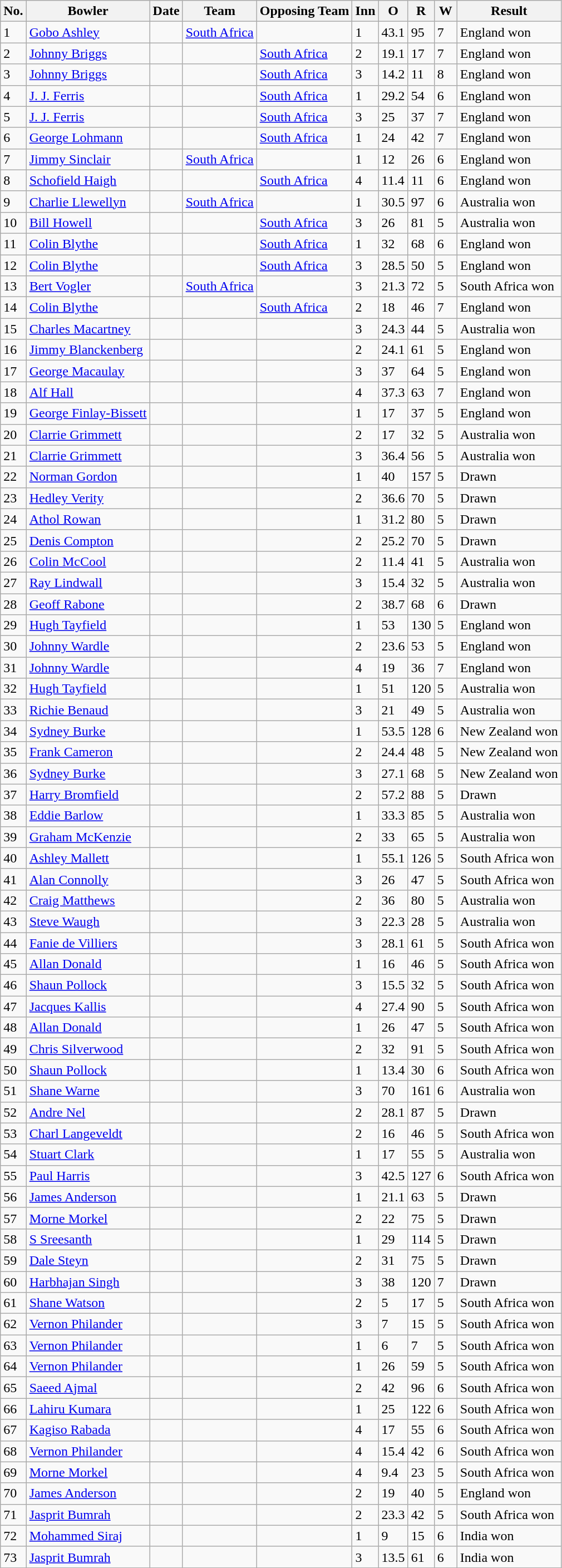<table class="wikitable sortable">
<tr>
<th>No.</th>
<th>Bowler</th>
<th>Date</th>
<th>Team</th>
<th>Opposing Team</th>
<th scope="col" style="width:20px;">Inn</th>
<th scope="col" style="width:20px;">O</th>
<th scope="col" style="width:20px;">R</th>
<th scope="col" style="width:20px;">W</th>
<th>Result</th>
</tr>
<tr>
<td>1</td>
<td><a href='#'>Gobo Ashley</a></td>
<td></td>
<td><a href='#'>South Africa</a></td>
<td></td>
<td>1</td>
<td>43.1</td>
<td>95</td>
<td>7</td>
<td>England won</td>
</tr>
<tr>
<td>2</td>
<td><a href='#'>Johnny Briggs</a></td>
<td></td>
<td></td>
<td><a href='#'>South Africa</a></td>
<td>2</td>
<td>19.1</td>
<td>17</td>
<td>7</td>
<td>England won</td>
</tr>
<tr>
<td>3</td>
<td><a href='#'>Johnny Briggs</a></td>
<td></td>
<td></td>
<td><a href='#'>South Africa</a></td>
<td>3</td>
<td>14.2</td>
<td>11</td>
<td>8</td>
<td>England won</td>
</tr>
<tr>
<td>4</td>
<td><a href='#'>J. J. Ferris</a></td>
<td></td>
<td></td>
<td><a href='#'>South Africa</a></td>
<td>1</td>
<td>29.2</td>
<td>54</td>
<td>6</td>
<td>England won</td>
</tr>
<tr>
<td>5</td>
<td><a href='#'>J. J. Ferris</a></td>
<td></td>
<td></td>
<td><a href='#'>South Africa</a></td>
<td>3</td>
<td>25</td>
<td>37</td>
<td>7</td>
<td>England won</td>
</tr>
<tr>
<td>6</td>
<td><a href='#'>George Lohmann</a></td>
<td></td>
<td></td>
<td><a href='#'>South Africa</a></td>
<td>1</td>
<td>24</td>
<td>42</td>
<td>7</td>
<td>England won</td>
</tr>
<tr>
<td>7</td>
<td><a href='#'>Jimmy Sinclair</a></td>
<td></td>
<td><a href='#'>South Africa</a></td>
<td></td>
<td>1</td>
<td>12</td>
<td>26</td>
<td>6</td>
<td>England won</td>
</tr>
<tr>
<td>8</td>
<td><a href='#'>Schofield Haigh</a></td>
<td></td>
<td></td>
<td><a href='#'>South Africa</a></td>
<td>4</td>
<td>11.4</td>
<td>11</td>
<td>6</td>
<td>England won</td>
</tr>
<tr>
<td>9</td>
<td><a href='#'>Charlie Llewellyn</a></td>
<td></td>
<td><a href='#'>South Africa</a></td>
<td></td>
<td>1</td>
<td>30.5</td>
<td>97</td>
<td>6</td>
<td>Australia won</td>
</tr>
<tr>
<td>10</td>
<td><a href='#'>Bill Howell</a></td>
<td></td>
<td></td>
<td><a href='#'>South Africa</a></td>
<td>3</td>
<td>26</td>
<td>81</td>
<td>5</td>
<td>Australia won</td>
</tr>
<tr>
<td>11</td>
<td><a href='#'>Colin Blythe</a></td>
<td></td>
<td></td>
<td><a href='#'>South Africa</a></td>
<td>1</td>
<td>32</td>
<td>68</td>
<td>6</td>
<td>England won</td>
</tr>
<tr>
<td>12</td>
<td><a href='#'>Colin Blythe</a></td>
<td></td>
<td></td>
<td><a href='#'>South Africa</a></td>
<td>3</td>
<td>28.5</td>
<td>50</td>
<td>5</td>
<td>England won</td>
</tr>
<tr>
<td>13</td>
<td><a href='#'>Bert Vogler</a></td>
<td></td>
<td><a href='#'>South Africa</a></td>
<td></td>
<td>3</td>
<td>21.3</td>
<td>72</td>
<td>5</td>
<td>South Africa won</td>
</tr>
<tr>
<td>14</td>
<td><a href='#'>Colin Blythe</a></td>
<td></td>
<td></td>
<td><a href='#'>South Africa</a></td>
<td>2</td>
<td>18</td>
<td>46</td>
<td>7</td>
<td>England won</td>
</tr>
<tr>
<td>15</td>
<td><a href='#'>Charles Macartney</a></td>
<td></td>
<td></td>
<td></td>
<td>3</td>
<td>24.3</td>
<td>44</td>
<td>5</td>
<td>Australia won</td>
</tr>
<tr>
<td>16</td>
<td><a href='#'>Jimmy Blanckenberg</a></td>
<td></td>
<td></td>
<td></td>
<td>2</td>
<td>24.1</td>
<td>61</td>
<td>5</td>
<td>England won</td>
</tr>
<tr>
<td>17</td>
<td><a href='#'>George Macaulay</a></td>
<td></td>
<td></td>
<td></td>
<td>3</td>
<td>37</td>
<td>64</td>
<td>5</td>
<td>England won</td>
</tr>
<tr>
<td>18</td>
<td><a href='#'>Alf Hall</a></td>
<td></td>
<td></td>
<td></td>
<td>4</td>
<td>37.3</td>
<td>63</td>
<td>7</td>
<td>England won</td>
</tr>
<tr>
<td>19</td>
<td><a href='#'>George Finlay-Bissett</a></td>
<td></td>
<td></td>
<td></td>
<td>1</td>
<td>17</td>
<td>37</td>
<td>5</td>
<td>England won</td>
</tr>
<tr>
<td>20</td>
<td><a href='#'>Clarrie Grimmett</a></td>
<td></td>
<td></td>
<td></td>
<td>2</td>
<td>17</td>
<td>32</td>
<td>5</td>
<td>Australia won</td>
</tr>
<tr>
<td>21</td>
<td><a href='#'>Clarrie Grimmett</a></td>
<td></td>
<td></td>
<td></td>
<td>3</td>
<td>36.4</td>
<td>56</td>
<td>5</td>
<td>Australia won</td>
</tr>
<tr>
<td>22</td>
<td><a href='#'>Norman Gordon</a></td>
<td></td>
<td></td>
<td></td>
<td>1</td>
<td>40</td>
<td>157</td>
<td>5</td>
<td>Drawn</td>
</tr>
<tr>
<td>23</td>
<td><a href='#'>Hedley Verity</a></td>
<td></td>
<td></td>
<td></td>
<td>2</td>
<td>36.6</td>
<td>70</td>
<td>5</td>
<td>Drawn</td>
</tr>
<tr>
<td>24</td>
<td><a href='#'>Athol Rowan</a></td>
<td></td>
<td></td>
<td></td>
<td>1</td>
<td>31.2</td>
<td>80</td>
<td>5</td>
<td>Drawn</td>
</tr>
<tr>
<td>25</td>
<td><a href='#'>Denis Compton</a></td>
<td></td>
<td></td>
<td></td>
<td>2</td>
<td>25.2</td>
<td>70</td>
<td>5</td>
<td>Drawn</td>
</tr>
<tr>
<td>26</td>
<td><a href='#'>Colin McCool</a></td>
<td></td>
<td></td>
<td></td>
<td>2</td>
<td>11.4</td>
<td>41</td>
<td>5</td>
<td>Australia won</td>
</tr>
<tr>
<td>27</td>
<td><a href='#'>Ray Lindwall</a></td>
<td></td>
<td></td>
<td></td>
<td>3</td>
<td>15.4</td>
<td>32</td>
<td>5</td>
<td>Australia won</td>
</tr>
<tr>
<td>28</td>
<td><a href='#'>Geoff Rabone</a></td>
<td></td>
<td></td>
<td></td>
<td>2</td>
<td>38.7</td>
<td>68</td>
<td>6</td>
<td>Drawn</td>
</tr>
<tr>
<td>29</td>
<td><a href='#'>Hugh Tayfield</a></td>
<td></td>
<td></td>
<td></td>
<td>1</td>
<td>53</td>
<td>130</td>
<td>5</td>
<td>England won</td>
</tr>
<tr>
<td>30</td>
<td><a href='#'>Johnny Wardle</a></td>
<td></td>
<td></td>
<td></td>
<td>2</td>
<td>23.6</td>
<td>53</td>
<td>5</td>
<td>England won</td>
</tr>
<tr>
<td>31</td>
<td><a href='#'>Johnny Wardle</a></td>
<td></td>
<td></td>
<td></td>
<td>4</td>
<td>19</td>
<td>36</td>
<td>7</td>
<td>England won</td>
</tr>
<tr>
<td>32</td>
<td><a href='#'>Hugh Tayfield</a></td>
<td></td>
<td></td>
<td></td>
<td>1</td>
<td>51</td>
<td>120</td>
<td>5</td>
<td>Australia won</td>
</tr>
<tr>
<td>33</td>
<td><a href='#'>Richie Benaud</a></td>
<td></td>
<td></td>
<td></td>
<td>3</td>
<td>21</td>
<td>49</td>
<td>5</td>
<td>Australia won</td>
</tr>
<tr>
<td>34</td>
<td><a href='#'>Sydney Burke</a></td>
<td></td>
<td></td>
<td></td>
<td>1</td>
<td>53.5</td>
<td>128</td>
<td>6</td>
<td>New Zealand won</td>
</tr>
<tr>
<td>35</td>
<td><a href='#'>Frank Cameron</a></td>
<td></td>
<td></td>
<td></td>
<td>2</td>
<td>24.4</td>
<td>48</td>
<td>5</td>
<td>New Zealand won</td>
</tr>
<tr>
<td>36</td>
<td><a href='#'>Sydney Burke</a></td>
<td></td>
<td></td>
<td></td>
<td>3</td>
<td>27.1</td>
<td>68</td>
<td>5</td>
<td>New Zealand won</td>
</tr>
<tr>
<td>37</td>
<td><a href='#'>Harry Bromfield</a></td>
<td></td>
<td></td>
<td></td>
<td>2</td>
<td>57.2</td>
<td>88</td>
<td>5</td>
<td>Drawn</td>
</tr>
<tr>
<td>38</td>
<td><a href='#'>Eddie Barlow</a></td>
<td></td>
<td></td>
<td></td>
<td>1</td>
<td>33.3</td>
<td>85</td>
<td>5</td>
<td>Australia won</td>
</tr>
<tr>
<td>39</td>
<td><a href='#'>Graham McKenzie</a></td>
<td></td>
<td></td>
<td></td>
<td>2</td>
<td>33</td>
<td>65</td>
<td>5</td>
<td>Australia won</td>
</tr>
<tr>
<td>40</td>
<td><a href='#'>Ashley Mallett</a></td>
<td></td>
<td></td>
<td></td>
<td>1</td>
<td>55.1</td>
<td>126</td>
<td>5</td>
<td>South Africa won</td>
</tr>
<tr>
<td>41</td>
<td><a href='#'>Alan Connolly</a></td>
<td></td>
<td></td>
<td></td>
<td>3</td>
<td>26</td>
<td>47</td>
<td>5</td>
<td>South Africa won</td>
</tr>
<tr>
<td>42</td>
<td><a href='#'>Craig Matthews</a></td>
<td></td>
<td></td>
<td></td>
<td>2</td>
<td>36</td>
<td>80</td>
<td>5</td>
<td>Australia won</td>
</tr>
<tr>
<td>43</td>
<td><a href='#'>Steve Waugh</a></td>
<td></td>
<td></td>
<td></td>
<td>3</td>
<td>22.3</td>
<td>28</td>
<td>5</td>
<td>Australia won</td>
</tr>
<tr>
<td>44</td>
<td><a href='#'>Fanie de Villiers</a></td>
<td></td>
<td></td>
<td></td>
<td>3</td>
<td>28.1</td>
<td>61</td>
<td>5</td>
<td>South Africa won</td>
</tr>
<tr>
<td>45</td>
<td><a href='#'>Allan Donald</a></td>
<td></td>
<td></td>
<td></td>
<td>1</td>
<td>16</td>
<td>46</td>
<td>5</td>
<td>South Africa won</td>
</tr>
<tr>
<td>46</td>
<td><a href='#'>Shaun Pollock</a></td>
<td></td>
<td></td>
<td></td>
<td>3</td>
<td>15.5</td>
<td>32</td>
<td>5</td>
<td>South Africa won</td>
</tr>
<tr>
<td>47</td>
<td><a href='#'>Jacques Kallis</a></td>
<td></td>
<td></td>
<td></td>
<td>4</td>
<td>27.4</td>
<td>90</td>
<td>5</td>
<td>South Africa won</td>
</tr>
<tr>
<td>48</td>
<td><a href='#'>Allan Donald</a></td>
<td></td>
<td></td>
<td></td>
<td>1</td>
<td>26</td>
<td>47</td>
<td>5</td>
<td>South Africa won</td>
</tr>
<tr>
<td>49</td>
<td><a href='#'>Chris Silverwood</a></td>
<td></td>
<td></td>
<td></td>
<td>2</td>
<td>32</td>
<td>91</td>
<td>5</td>
<td>South Africa won</td>
</tr>
<tr>
<td>50</td>
<td><a href='#'>Shaun Pollock</a></td>
<td></td>
<td></td>
<td></td>
<td>1</td>
<td>13.4</td>
<td>30</td>
<td>6</td>
<td>South Africa won</td>
</tr>
<tr>
<td>51</td>
<td><a href='#'>Shane Warne</a></td>
<td></td>
<td></td>
<td></td>
<td>3</td>
<td>70</td>
<td>161</td>
<td>6</td>
<td>Australia won</td>
</tr>
<tr>
<td>52</td>
<td><a href='#'>Andre Nel</a></td>
<td></td>
<td></td>
<td></td>
<td>2</td>
<td>28.1</td>
<td>87</td>
<td>5</td>
<td>Drawn</td>
</tr>
<tr>
<td>53</td>
<td><a href='#'>Charl Langeveldt</a></td>
<td></td>
<td></td>
<td></td>
<td>2</td>
<td>16</td>
<td>46</td>
<td>5</td>
<td>South Africa won</td>
</tr>
<tr>
<td>54</td>
<td><a href='#'>Stuart Clark</a></td>
<td></td>
<td></td>
<td></td>
<td>1</td>
<td>17</td>
<td>55</td>
<td>5</td>
<td>Australia won</td>
</tr>
<tr>
<td>55</td>
<td><a href='#'>Paul Harris</a></td>
<td></td>
<td></td>
<td></td>
<td>3</td>
<td>42.5</td>
<td>127</td>
<td>6</td>
<td>South Africa won</td>
</tr>
<tr>
<td>56</td>
<td><a href='#'>James Anderson</a></td>
<td></td>
<td></td>
<td></td>
<td>1</td>
<td>21.1</td>
<td>63</td>
<td>5</td>
<td>Drawn</td>
</tr>
<tr>
<td>57</td>
<td><a href='#'>Morne Morkel</a></td>
<td></td>
<td></td>
<td></td>
<td>2</td>
<td>22</td>
<td>75</td>
<td>5</td>
<td>Drawn</td>
</tr>
<tr>
<td>58</td>
<td><a href='#'>S Sreesanth</a></td>
<td></td>
<td></td>
<td></td>
<td>1</td>
<td>29</td>
<td>114</td>
<td>5</td>
<td>Drawn</td>
</tr>
<tr>
<td>59</td>
<td><a href='#'>Dale Steyn</a></td>
<td></td>
<td></td>
<td></td>
<td>2</td>
<td>31</td>
<td>75</td>
<td>5</td>
<td>Drawn</td>
</tr>
<tr>
<td>60</td>
<td><a href='#'>Harbhajan Singh</a></td>
<td></td>
<td></td>
<td></td>
<td>3</td>
<td>38</td>
<td>120</td>
<td>7</td>
<td>Drawn</td>
</tr>
<tr>
<td>61</td>
<td><a href='#'>Shane Watson</a></td>
<td></td>
<td></td>
<td></td>
<td>2</td>
<td>5</td>
<td>17</td>
<td>5</td>
<td>South Africa won</td>
</tr>
<tr>
<td>62</td>
<td><a href='#'>Vernon Philander</a></td>
<td></td>
<td></td>
<td></td>
<td>3</td>
<td>7</td>
<td>15</td>
<td>5</td>
<td>South Africa won</td>
</tr>
<tr>
<td>63</td>
<td><a href='#'>Vernon Philander</a></td>
<td></td>
<td></td>
<td></td>
<td>1</td>
<td>6</td>
<td>7</td>
<td>5</td>
<td>South Africa won</td>
</tr>
<tr>
<td>64</td>
<td><a href='#'>Vernon Philander</a></td>
<td></td>
<td></td>
<td></td>
<td>1</td>
<td>26</td>
<td>59</td>
<td>5</td>
<td>South Africa won</td>
</tr>
<tr>
<td>65</td>
<td><a href='#'>Saeed Ajmal</a></td>
<td></td>
<td></td>
<td></td>
<td>2</td>
<td>42</td>
<td>96</td>
<td>6</td>
<td>South Africa won</td>
</tr>
<tr>
<td>66</td>
<td><a href='#'>Lahiru Kumara</a></td>
<td></td>
<td></td>
<td></td>
<td>1</td>
<td>25</td>
<td>122</td>
<td>6</td>
<td>South Africa won</td>
</tr>
<tr>
<td>67</td>
<td><a href='#'>Kagiso Rabada</a></td>
<td></td>
<td></td>
<td></td>
<td>4</td>
<td>17</td>
<td>55</td>
<td>6</td>
<td>South Africa won</td>
</tr>
<tr>
<td>68</td>
<td><a href='#'>Vernon Philander</a></td>
<td></td>
<td></td>
<td></td>
<td>4</td>
<td>15.4</td>
<td>42</td>
<td>6</td>
<td>South Africa won</td>
</tr>
<tr>
<td>69</td>
<td><a href='#'>Morne Morkel</a></td>
<td></td>
<td></td>
<td></td>
<td>4</td>
<td>9.4</td>
<td>23</td>
<td>5</td>
<td>South Africa won</td>
</tr>
<tr>
<td>70</td>
<td><a href='#'>James Anderson</a></td>
<td></td>
<td></td>
<td></td>
<td>2</td>
<td>19</td>
<td>40</td>
<td>5</td>
<td>England won</td>
</tr>
<tr>
<td>71</td>
<td><a href='#'>Jasprit Bumrah</a></td>
<td></td>
<td></td>
<td></td>
<td>2</td>
<td>23.3</td>
<td>42</td>
<td>5</td>
<td>South Africa won</td>
</tr>
<tr>
<td>72</td>
<td><a href='#'>Mohammed Siraj</a></td>
<td></td>
<td></td>
<td></td>
<td>1</td>
<td>9</td>
<td>15</td>
<td>6</td>
<td>India won</td>
</tr>
<tr>
<td>73</td>
<td><a href='#'>Jasprit Bumrah</a></td>
<td></td>
<td></td>
<td></td>
<td>3</td>
<td>13.5</td>
<td>61</td>
<td>6</td>
<td>India won</td>
</tr>
</table>
